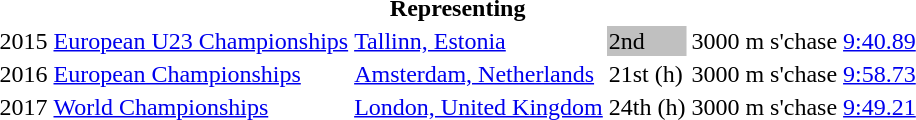<table>
<tr>
<th colspan="6">Representing </th>
</tr>
<tr>
<td>2015</td>
<td><a href='#'>European U23 Championships</a></td>
<td><a href='#'>Tallinn, Estonia</a></td>
<td bgcolor=silver>2nd</td>
<td>3000 m s'chase</td>
<td><a href='#'>9:40.89</a></td>
</tr>
<tr>
<td>2016</td>
<td><a href='#'>European Championships</a></td>
<td><a href='#'>Amsterdam, Netherlands</a></td>
<td>21st (h)</td>
<td>3000 m s'chase</td>
<td><a href='#'>9:58.73</a></td>
</tr>
<tr>
<td>2017</td>
<td><a href='#'>World Championships</a></td>
<td><a href='#'>London, United Kingdom</a></td>
<td>24th (h)</td>
<td>3000 m s'chase</td>
<td><a href='#'>9:49.21</a></td>
</tr>
</table>
